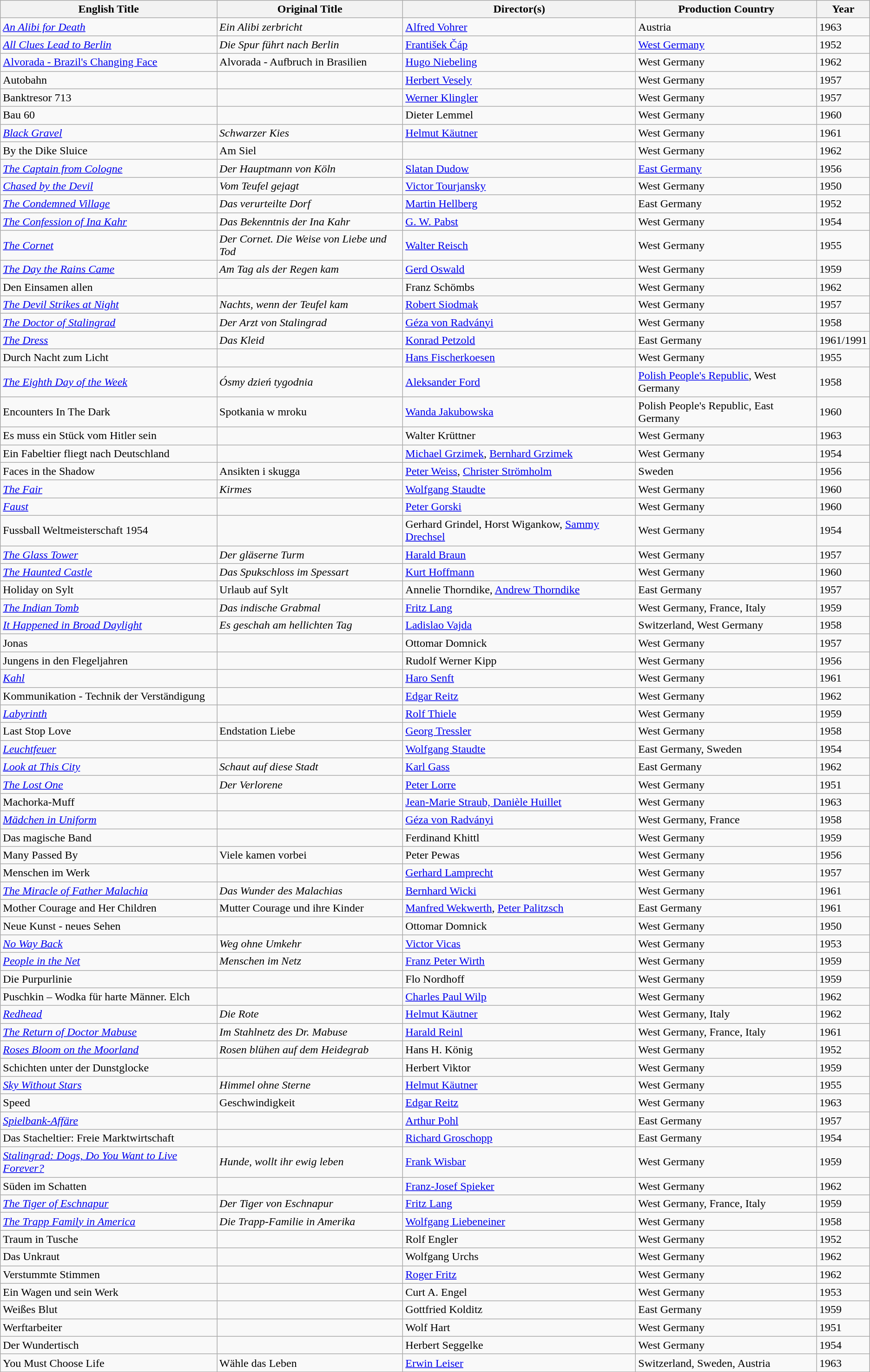<table class="wikitable">
<tr>
<th>English Title</th>
<th>Original Title</th>
<th>Director(s)</th>
<th>Production Country</th>
<th>Year</th>
</tr>
<tr>
<td><em><a href='#'>An Alibi for Death</a></em></td>
<td><em>Ein Alibi zerbricht</em></td>
<td><a href='#'>Alfred Vohrer</a></td>
<td>Austria</td>
<td>1963</td>
</tr>
<tr>
<td><em><a href='#'>All Clues Lead to Berlin</a></em></td>
<td><em>Die Spur führt nach Berlin</em></td>
<td><a href='#'>František Čáp</a></td>
<td><a href='#'>West Germany</a></td>
<td>1952</td>
</tr>
<tr>
<td><a href='#'>Alvorada - Brazil's Changing Face</a></td>
<td>Alvorada - Aufbruch in Brasilien</td>
<td><a href='#'>Hugo Niebeling</a></td>
<td>West Germany</td>
<td>1962</td>
</tr>
<tr>
<td>Autobahn</td>
<td></td>
<td><a href='#'>Herbert Vesely</a></td>
<td>West Germany</td>
<td>1957</td>
</tr>
<tr>
<td>Banktresor 713</td>
<td></td>
<td><a href='#'>Werner Klingler</a></td>
<td>West Germany</td>
<td>1957</td>
</tr>
<tr>
<td>Bau 60</td>
<td></td>
<td>Dieter Lemmel</td>
<td>West Germany</td>
<td>1960</td>
</tr>
<tr>
<td><em><a href='#'>Black Gravel</a></em></td>
<td><em>Schwarzer Kies</em></td>
<td><a href='#'>Helmut Käutner</a></td>
<td>West Germany</td>
<td>1961</td>
</tr>
<tr>
<td>By the Dike Sluice</td>
<td>Am Siel</td>
<td></td>
<td>West Germany</td>
<td>1962</td>
</tr>
<tr>
<td><em><a href='#'>The Captain from Cologne</a></em></td>
<td><em>Der Hauptmann von Köln</em></td>
<td><a href='#'>Slatan Dudow</a></td>
<td><a href='#'>East Germany</a></td>
<td>1956</td>
</tr>
<tr>
<td><em><a href='#'>Chased by the Devil</a></em></td>
<td><em>Vom Teufel gejagt</em></td>
<td><a href='#'>Victor Tourjansky</a></td>
<td>West Germany</td>
<td>1950</td>
</tr>
<tr>
<td><em><a href='#'>The Condemned Village</a></em></td>
<td><em>Das verurteilte Dorf</em></td>
<td><a href='#'>Martin Hellberg</a></td>
<td>East Germany</td>
<td>1952</td>
</tr>
<tr>
<td><em><a href='#'>The Confession of Ina Kahr</a></em></td>
<td><em>Das Bekenntnis der Ina Kahr</em></td>
<td><a href='#'>G. W. Pabst</a></td>
<td>West Germany</td>
<td>1954</td>
</tr>
<tr>
<td><em><a href='#'>The Cornet</a></em></td>
<td><em>Der Cornet. Die Weise von Liebe und Tod</em></td>
<td><a href='#'>Walter Reisch</a></td>
<td>West Germany</td>
<td>1955</td>
</tr>
<tr>
<td><em><a href='#'>The Day the Rains Came</a></em></td>
<td><em>Am Tag als der Regen kam</em></td>
<td><a href='#'>Gerd Oswald</a></td>
<td>West Germany</td>
<td>1959</td>
</tr>
<tr>
<td>Den Einsamen allen</td>
<td></td>
<td>Franz Schömbs</td>
<td>West Germany</td>
<td>1962</td>
</tr>
<tr>
<td><em><a href='#'>The Devil Strikes at Night</a></em></td>
<td><em>Nachts, wenn der Teufel kam</em></td>
<td><a href='#'>Robert Siodmak</a></td>
<td>West Germany</td>
<td>1957</td>
</tr>
<tr>
<td><em><a href='#'>The Doctor of Stalingrad</a></em></td>
<td><em>Der Arzt von Stalingrad</em></td>
<td><a href='#'>Géza von Radványi</a></td>
<td>West Germany</td>
<td>1958</td>
</tr>
<tr>
<td><em><a href='#'>The Dress</a></em></td>
<td><em>Das Kleid</em></td>
<td><a href='#'>Konrad Petzold</a></td>
<td>East Germany</td>
<td>1961/1991</td>
</tr>
<tr>
<td>Durch Nacht zum Licht</td>
<td></td>
<td><a href='#'>Hans Fischerkoesen</a></td>
<td>West Germany</td>
<td>1955</td>
</tr>
<tr>
<td><em><a href='#'>The Eighth Day of the Week</a></em></td>
<td><em>Ósmy dzień tygodnia</em></td>
<td><a href='#'>Aleksander Ford</a></td>
<td><a href='#'>Polish People's Republic</a>, West Germany</td>
<td>1958</td>
</tr>
<tr>
<td>Encounters In The Dark</td>
<td>Spotkania w mroku</td>
<td><a href='#'>Wanda Jakubowska</a></td>
<td>Polish People's Republic, East Germany</td>
<td>1960</td>
</tr>
<tr>
<td>Es muss ein Stück vom Hitler sein</td>
<td></td>
<td>Walter Krüttner</td>
<td>West Germany</td>
<td>1963</td>
</tr>
<tr>
<td>Ein Fabeltier fliegt nach Deutschland</td>
<td></td>
<td><a href='#'>Michael Grzimek</a>, <a href='#'>Bernhard Grzimek</a></td>
<td>West Germany</td>
<td>1954</td>
</tr>
<tr>
<td>Faces in the Shadow</td>
<td>Ansikten i skugga</td>
<td><a href='#'>Peter Weiss</a>, <a href='#'>Christer Strömholm</a></td>
<td>Sweden</td>
<td>1956</td>
</tr>
<tr>
<td><em><a href='#'>The Fair</a></em></td>
<td><em>Kirmes</em></td>
<td><a href='#'>Wolfgang Staudte</a></td>
<td>West Germany</td>
<td>1960</td>
</tr>
<tr>
<td><em><a href='#'>Faust</a></em></td>
<td></td>
<td><a href='#'>Peter Gorski</a></td>
<td>West Germany</td>
<td>1960</td>
</tr>
<tr>
<td>Fussball Weltmeisterschaft 1954</td>
<td></td>
<td>Gerhard Grindel, Horst Wigankow, <a href='#'>Sammy Drechsel</a></td>
<td>West Germany</td>
<td>1954</td>
</tr>
<tr>
<td><em><a href='#'>The Glass Tower</a></em></td>
<td><em>Der gläserne Turm</em></td>
<td><a href='#'>Harald Braun</a></td>
<td>West Germany</td>
<td>1957</td>
</tr>
<tr>
<td><em><a href='#'>The Haunted Castle</a></em></td>
<td><em>Das Spukschloss im Spessart</em></td>
<td><a href='#'>Kurt Hoffmann</a></td>
<td>West Germany</td>
<td>1960</td>
</tr>
<tr>
<td>Holiday on Sylt</td>
<td>Urlaub auf Sylt</td>
<td>Annelie Thorndike, <a href='#'>Andrew Thorndike</a></td>
<td>East Germany</td>
<td>1957</td>
</tr>
<tr>
<td><em><a href='#'>The Indian Tomb</a></em></td>
<td><em>Das indische Grabmal</em></td>
<td><a href='#'>Fritz Lang</a></td>
<td>West Germany, France, Italy</td>
<td>1959</td>
</tr>
<tr>
<td><em><a href='#'>It Happened in Broad Daylight</a></em></td>
<td><em>Es geschah am hellichten Tag</em></td>
<td><a href='#'>Ladislao Vajda</a></td>
<td>Switzerland, West Germany</td>
<td>1958</td>
</tr>
<tr>
<td>Jonas</td>
<td></td>
<td>Ottomar Domnick</td>
<td>West Germany</td>
<td>1957</td>
</tr>
<tr>
<td>Jungens in den Flegeljahren</td>
<td></td>
<td>Rudolf Werner Kipp</td>
<td>West Germany</td>
<td>1956</td>
</tr>
<tr>
<td><em><a href='#'>Kahl</a></em></td>
<td></td>
<td><a href='#'>Haro Senft</a></td>
<td>West Germany</td>
<td>1961</td>
</tr>
<tr>
<td>Kommunikation - Technik der Verständigung</td>
<td></td>
<td><a href='#'>Edgar Reitz</a></td>
<td>West Germany</td>
<td>1962</td>
</tr>
<tr>
<td><em><a href='#'>Labyrinth</a></em></td>
<td></td>
<td><a href='#'>Rolf Thiele</a></td>
<td>West Germany</td>
<td>1959</td>
</tr>
<tr>
<td>Last Stop Love</td>
<td>Endstation Liebe</td>
<td><a href='#'>Georg Tressler</a></td>
<td>West Germany</td>
<td>1958</td>
</tr>
<tr>
<td><em><a href='#'>Leuchtfeuer</a></em></td>
<td></td>
<td><a href='#'>Wolfgang Staudte</a></td>
<td>East Germany, Sweden</td>
<td>1954</td>
</tr>
<tr>
<td><em><a href='#'>Look at This City</a></em></td>
<td><em>Schaut auf diese Stadt</em></td>
<td><a href='#'>Karl Gass</a></td>
<td>East Germany</td>
<td>1962</td>
</tr>
<tr>
<td><em><a href='#'>The Lost One</a></em></td>
<td><em>Der Verlorene</em></td>
<td><a href='#'>Peter Lorre</a></td>
<td>West Germany</td>
<td>1951</td>
</tr>
<tr>
<td>Machorka-Muff</td>
<td></td>
<td><a href='#'>Jean-Marie Straub, Danièle Huillet</a></td>
<td>West Germany</td>
<td>1963</td>
</tr>
<tr>
<td><em><a href='#'>Mädchen in Uniform</a></em></td>
<td></td>
<td><a href='#'>Géza von Radványi</a></td>
<td>West Germany, France</td>
<td>1958</td>
</tr>
<tr>
<td>Das magische Band</td>
<td></td>
<td>Ferdinand Khittl</td>
<td>West Germany</td>
<td>1959</td>
</tr>
<tr>
<td>Many Passed By</td>
<td>Viele kamen vorbei</td>
<td>Peter Pewas</td>
<td>West Germany</td>
<td>1956</td>
</tr>
<tr>
<td>Menschen im Werk</td>
<td></td>
<td><a href='#'>Gerhard Lamprecht</a></td>
<td>West Germany</td>
<td>1957</td>
</tr>
<tr>
<td><em><a href='#'>The Miracle of Father Malachia</a></em></td>
<td><em>Das Wunder des Malachias</em></td>
<td><a href='#'>Bernhard Wicki</a></td>
<td>West Germany</td>
<td>1961</td>
</tr>
<tr>
<td>Mother Courage and Her Children</td>
<td>Mutter Courage und ihre Kinder</td>
<td><a href='#'>Manfred Wekwerth</a>, <a href='#'>Peter Palitzsch</a></td>
<td>East Germany</td>
<td>1961</td>
</tr>
<tr>
<td>Neue Kunst - neues Sehen</td>
<td></td>
<td>Ottomar Domnick</td>
<td>West Germany</td>
<td>1950</td>
</tr>
<tr>
<td><em><a href='#'>No Way Back</a></em></td>
<td><em>Weg ohne Umkehr</em></td>
<td><a href='#'>Victor Vicas</a></td>
<td>West Germany</td>
<td>1953</td>
</tr>
<tr>
<td><em><a href='#'>People in the Net</a></em></td>
<td><em>Menschen im Netz</em></td>
<td><a href='#'>Franz Peter Wirth</a></td>
<td>West Germany</td>
<td>1959</td>
</tr>
<tr>
<td>Die Purpurlinie</td>
<td></td>
<td>Flo Nordhoff</td>
<td>West Germany</td>
<td>1959</td>
</tr>
<tr>
<td>Puschkin – Wodka für harte Männer. Elch</td>
<td></td>
<td><a href='#'>Charles Paul Wilp</a></td>
<td>West Germany</td>
<td>1962</td>
</tr>
<tr>
<td><em><a href='#'>Redhead</a></em></td>
<td><em>Die Rote</em></td>
<td><a href='#'>Helmut Käutner</a></td>
<td>West Germany, Italy</td>
<td>1962</td>
</tr>
<tr>
<td><em><a href='#'>The Return of Doctor Mabuse</a></em></td>
<td><em>Im Stahlnetz des Dr. Mabuse</em></td>
<td><a href='#'>Harald Reinl</a></td>
<td>West Germany, France, Italy</td>
<td>1961</td>
</tr>
<tr>
<td><em><a href='#'>Roses Bloom on the Moorland</a></em></td>
<td><em>Rosen blühen auf dem Heidegrab</em></td>
<td>Hans H. König</td>
<td>West Germany</td>
<td>1952</td>
</tr>
<tr>
<td>Schichten unter der Dunstglocke</td>
<td></td>
<td>Herbert Viktor</td>
<td>West Germany</td>
<td>1959</td>
</tr>
<tr>
<td><em><a href='#'>Sky Without Stars</a></em></td>
<td><em>Himmel ohne Sterne</em></td>
<td><a href='#'>Helmut Käutner</a></td>
<td>West Germany</td>
<td>1955</td>
</tr>
<tr>
<td>Speed</td>
<td>Geschwindigkeit</td>
<td><a href='#'>Edgar Reitz</a></td>
<td>West Germany</td>
<td>1963</td>
</tr>
<tr>
<td><em><a href='#'>Spielbank-Affäre</a></em></td>
<td></td>
<td><a href='#'>Arthur Pohl</a></td>
<td>East Germany</td>
<td>1957</td>
</tr>
<tr>
<td>Das Stacheltier: Freie Marktwirtschaft</td>
<td></td>
<td><a href='#'>Richard Groschopp</a></td>
<td>East Germany</td>
<td>1954</td>
</tr>
<tr>
<td><em><a href='#'>Stalingrad: Dogs, Do You Want to Live Forever?</a></em></td>
<td><em>Hunde, wollt ihr ewig leben</em></td>
<td><a href='#'>Frank Wisbar</a></td>
<td>West Germany</td>
<td>1959</td>
</tr>
<tr>
<td>Süden im Schatten</td>
<td></td>
<td><a href='#'>Franz-Josef Spieker</a></td>
<td>West Germany</td>
<td>1962</td>
</tr>
<tr>
<td><em><a href='#'>The Tiger of Eschnapur</a></em></td>
<td><em>Der Tiger von Eschnapur</em></td>
<td><a href='#'>Fritz Lang</a></td>
<td>West Germany, France, Italy</td>
<td>1959</td>
</tr>
<tr>
<td><em><a href='#'>The Trapp Family in America</a></em></td>
<td><em>Die Trapp-Familie in Amerika</em></td>
<td><a href='#'>Wolfgang Liebeneiner</a></td>
<td>West Germany</td>
<td>1958</td>
</tr>
<tr>
<td>Traum in Tusche</td>
<td></td>
<td>Rolf Engler</td>
<td>West Germany</td>
<td>1952</td>
</tr>
<tr>
<td>Das Unkraut</td>
<td></td>
<td>Wolfgang Urchs</td>
<td>West Germany</td>
<td>1962</td>
</tr>
<tr>
<td>Verstummte Stimmen</td>
<td></td>
<td><a href='#'>Roger Fritz</a></td>
<td>West Germany</td>
<td>1962</td>
</tr>
<tr>
<td>Ein Wagen und sein Werk</td>
<td></td>
<td>Curt A. Engel</td>
<td>West Germany</td>
<td>1953</td>
</tr>
<tr>
<td>Weißes Blut</td>
<td></td>
<td>Gottfried Kolditz</td>
<td>East Germany</td>
<td>1959</td>
</tr>
<tr>
<td>Werftarbeiter</td>
<td></td>
<td>Wolf Hart</td>
<td>West Germany</td>
<td>1951</td>
</tr>
<tr>
<td>Der Wundertisch</td>
<td></td>
<td>Herbert Seggelke</td>
<td>West Germany</td>
<td>1954</td>
</tr>
<tr>
<td>You Must Choose Life</td>
<td>Wähle das Leben</td>
<td><a href='#'>Erwin Leiser</a></td>
<td>Switzerland, Sweden, Austria</td>
<td>1963</td>
</tr>
</table>
